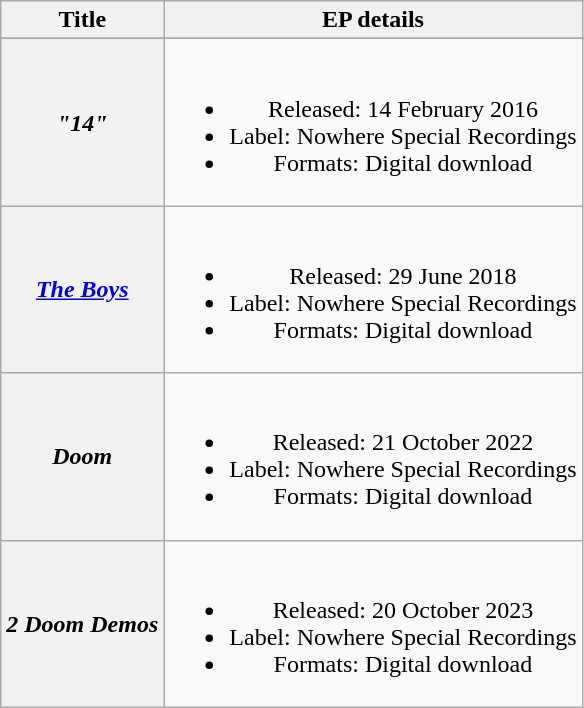<table class="wikitable plainrowheaders" style="text-align:center;">
<tr>
<th scope="col">Title</th>
<th cope="col">EP details</th>
</tr>
<tr>
</tr>
<tr>
<th scope="row"><em>"14"</em></th>
<td><br><ul><li>Released: 14 February 2016</li><li>Label: Nowhere Special Recordings</li><li>Formats: Digital download</li></ul></td>
</tr>
<tr>
<th scope="row"><em><a href='#'>The Boys</a></em></th>
<td><br><ul><li>Released: 29 June 2018</li><li>Label: Nowhere Special Recordings</li><li>Formats: Digital download</li></ul></td>
</tr>
<tr>
<th scope="row"><em>Doom</em></th>
<td><br><ul><li>Released: 21 October 2022</li><li>Label: Nowhere Special Recordings</li><li>Formats: Digital download</li></ul></td>
</tr>
<tr>
<th scope="row"><em>2 Doom Demos</em></th>
<td><br><ul><li>Released: 20 October 2023</li><li>Label: Nowhere Special Recordings</li><li>Formats: Digital download</li></ul></td>
</tr>
</table>
